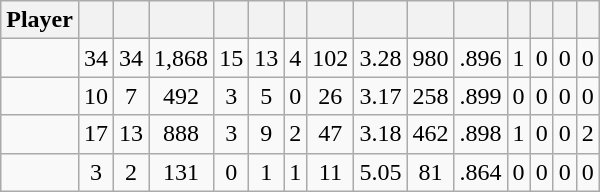<table class="wikitable sortable" style="text-align:center;">
<tr>
<th>Player</th>
<th></th>
<th></th>
<th></th>
<th></th>
<th></th>
<th></th>
<th></th>
<th></th>
<th></th>
<th></th>
<th></th>
<th></th>
<th></th>
<th></th>
</tr>
<tr>
<td></td>
<td>34</td>
<td>34</td>
<td>1,868</td>
<td>15</td>
<td>13</td>
<td>4</td>
<td>102</td>
<td>3.28</td>
<td>980</td>
<td>.896</td>
<td>1</td>
<td>0</td>
<td>0</td>
<td>0</td>
</tr>
<tr>
<td></td>
<td>10</td>
<td>7</td>
<td>492</td>
<td>3</td>
<td>5</td>
<td>0</td>
<td>26</td>
<td>3.17</td>
<td>258</td>
<td>.899</td>
<td>0</td>
<td>0</td>
<td>0</td>
<td>0</td>
</tr>
<tr>
<td></td>
<td>17</td>
<td>13</td>
<td>888</td>
<td>3</td>
<td>9</td>
<td>2</td>
<td>47</td>
<td>3.18</td>
<td>462</td>
<td>.898</td>
<td>1</td>
<td>0</td>
<td>0</td>
<td>2</td>
</tr>
<tr>
<td></td>
<td>3</td>
<td>2</td>
<td>131</td>
<td>0</td>
<td>1</td>
<td>1</td>
<td>11</td>
<td>5.05</td>
<td>81</td>
<td>.864</td>
<td>0</td>
<td>0</td>
<td>0</td>
<td>0</td>
</tr>
</table>
